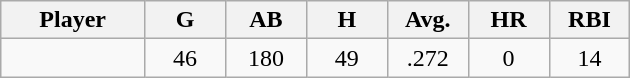<table class="wikitable sortable">
<tr>
<th bgcolor="#DDDDFF" width="16%">Player</th>
<th bgcolor="#DDDDFF" width="9%">G</th>
<th bgcolor="#DDDDFF" width="9%">AB</th>
<th bgcolor="#DDDDFF" width="9%">H</th>
<th bgcolor="#DDDDFF" width="9%">Avg.</th>
<th bgcolor="#DDDDFF" width="9%">HR</th>
<th bgcolor="#DDDDFF" width="9%">RBI</th>
</tr>
<tr align="center">
<td></td>
<td>46</td>
<td>180</td>
<td>49</td>
<td>.272</td>
<td>0</td>
<td>14</td>
</tr>
</table>
